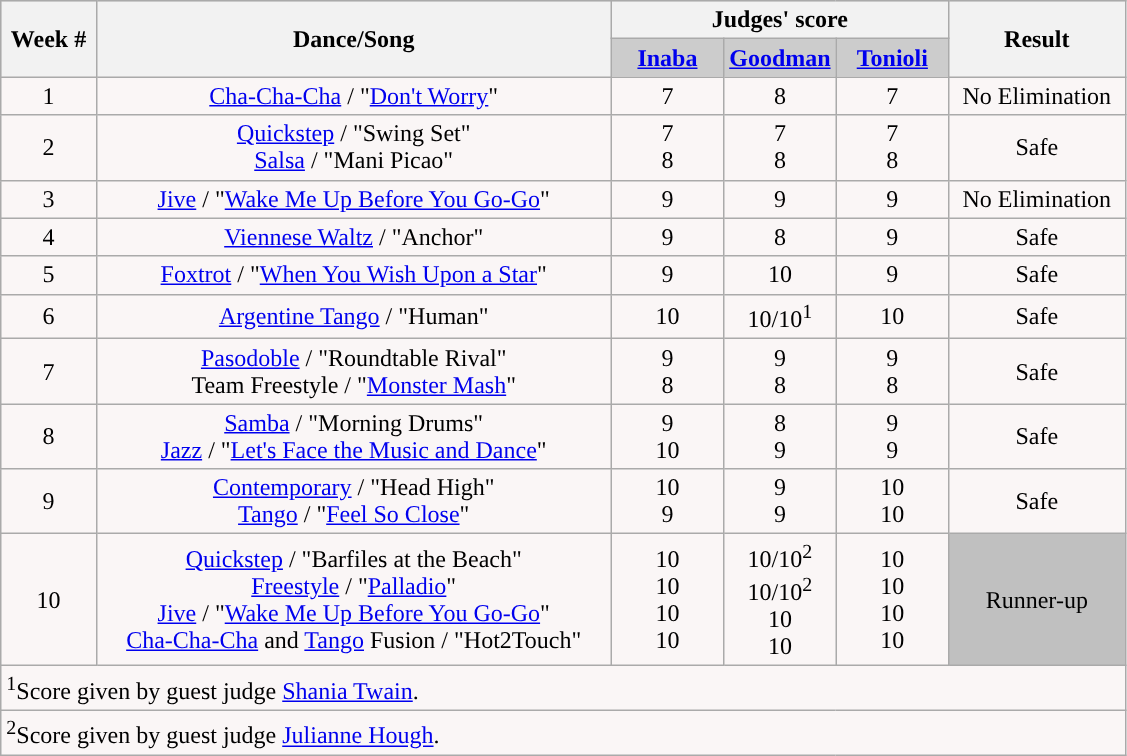<table class="wikitable collapsible collapsed">
<tr style="text-align: center; background:#ccc;">
<th rowspan="2">Week #</th>
<th rowspan="2">Dance/Song</th>
<th colspan="3">Judges' score</th>
<th rowspan="2">Result</th>
</tr>
<tr style="text-align: center; background:#ccc;">
<td style="width:10%; "><strong><a href='#'>Inaba</a></strong></td>
<td style="width:10%; "><strong><a href='#'>Goodman</a></strong></td>
<td style="width:10%; "><strong><a href='#'>Tonioli</a></strong></td>
</tr>
<tr style="text-align:center; background:#faf6f6;">
<td>1</td>
<td><a href='#'>Cha-Cha-Cha</a> / "<a href='#'>Don't Worry</a>"</td>
<td>7</td>
<td>8</td>
<td>7</td>
<td>No Elimination</td>
</tr>
<tr style="text-align:center; background:#faf6f6;">
<td>2</td>
<td><a href='#'>Quickstep</a> / "Swing Set" <br> <a href='#'>Salsa</a> / "Mani Picao"</td>
<td>7<br>8</td>
<td>7<br>8</td>
<td>7<br>8</td>
<td>Safe</td>
</tr>
<tr style="text-align:center; background:#faf6f6;">
<td>3</td>
<td><a href='#'>Jive</a> / "<a href='#'>Wake Me Up Before You Go-Go</a>"</td>
<td>9</td>
<td>9</td>
<td>9</td>
<td>No Elimination</td>
</tr>
<tr style="text-align:center; background:#faf6f6;">
<td>4</td>
<td><a href='#'>Viennese Waltz</a> / "Anchor"</td>
<td>9</td>
<td>8</td>
<td>9</td>
<td>Safe</td>
</tr>
<tr style="text-align:center; background:#faf6f6;">
<td>5</td>
<td><a href='#'>Foxtrot</a> / "<a href='#'>When You Wish Upon a Star</a>"</td>
<td>9</td>
<td>10</td>
<td>9</td>
<td>Safe</td>
</tr>
<tr style="text-align:center; background:#faf6f6;">
<td>6</td>
<td><a href='#'>Argentine Tango</a> / "Human"</td>
<td>10</td>
<td>10/10<sup>1</sup></td>
<td>10</td>
<td>Safe</td>
</tr>
<tr style="text-align:center; background:#faf6f6">
<td>7</td>
<td><a href='#'>Pasodoble</a> / "Roundtable Rival"<br> Team Freestyle / "<a href='#'>Monster Mash</a>"</td>
<td>9<br>8</td>
<td>9<br>8</td>
<td>9<br>8</td>
<td>Safe</td>
</tr>
<tr style="text-align:center; background:#faf6f6">
<td>8</td>
<td><a href='#'>Samba</a> / "Morning Drums"<br> <a href='#'>Jazz</a> / "<a href='#'>Let's Face the Music and Dance</a>"</td>
<td>9<br>10</td>
<td>8<br>9</td>
<td>9<br>9</td>
<td>Safe</td>
</tr>
<tr style="text-align:center; background:#faf6f6">
<td>9</td>
<td><a href='#'>Contemporary</a> / "Head High"<br> <a href='#'>Tango</a> / "<a href='#'>Feel So Close</a>"</td>
<td>10<br>9</td>
<td>9<br>9</td>
<td>10<br>10</td>
<td>Safe</td>
</tr>
<tr style="text-align:center; background:#faf6f6">
<td>10</td>
<td><a href='#'>Quickstep</a> / "Barfiles at the Beach"<br> <a href='#'>Freestyle</a> / "<a href='#'>Palladio</a>"<br> <a href='#'>Jive</a> / "<a href='#'>Wake Me Up Before You Go-Go</a>"<br> <a href='#'>Cha-Cha-Cha</a> and <a href='#'>Tango</a> Fusion / "Hot2Touch"</td>
<td>10<br>10<br>10<br>10</td>
<td>10/10<sup>2</sup><br>10/10<sup>2</sup><br>10<br>10</td>
<td>10<br>10<br>10<br>10</td>
<td style="background:silver;">Runner-up</td>
</tr>
<tr>
<td colspan="6" style="background:#faf6f6; text-align:left;"><sup>1</sup>Score given by guest judge <a href='#'>Shania Twain</a>.</td>
</tr>
<tr>
<td colspan="6" style="background:#faf6f6; text-align:left;"><sup>2</sup>Score given by guest judge <a href='#'>Julianne Hough</a>.</td>
</tr>
</table>
